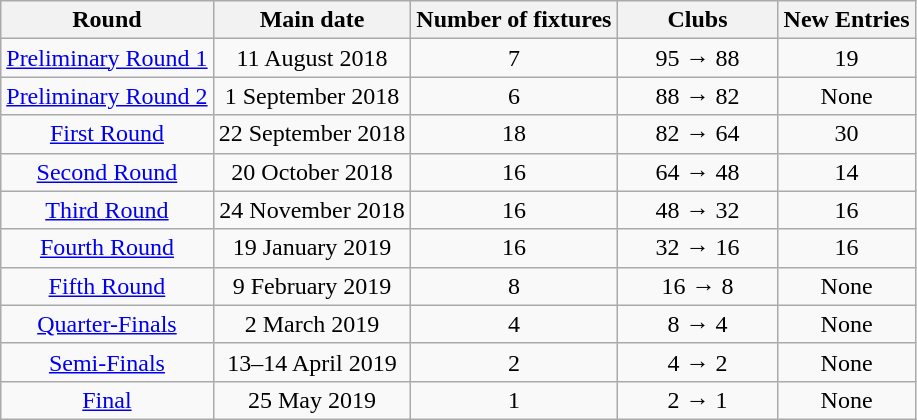<table class="wikitable" style="text-align:center">
<tr>
<th>Round</th>
<th>Main date</th>
<th>Number of fixtures</th>
<th style="width:100px">Clubs</th>
<th>New Entries</th>
</tr>
<tr>
<td><a href='#'>Preliminary Round 1</a></td>
<td>11 August 2018</td>
<td>7</td>
<td>95 → 88</td>
<td>19</td>
</tr>
<tr>
<td><a href='#'>Preliminary Round 2</a></td>
<td>1 September 2018</td>
<td>6</td>
<td>88 → 82</td>
<td>None</td>
</tr>
<tr>
<td><a href='#'>First Round</a></td>
<td>22 September 2018</td>
<td>18</td>
<td>82 → 64</td>
<td>30</td>
</tr>
<tr>
<td><a href='#'>Second Round</a></td>
<td>20 October 2018</td>
<td>16</td>
<td>64 → 48</td>
<td>14</td>
</tr>
<tr>
<td><a href='#'>Third Round</a></td>
<td>24 November 2018</td>
<td>16</td>
<td>48 → 32</td>
<td>16</td>
</tr>
<tr>
<td><a href='#'>Fourth Round</a></td>
<td>19 January 2019</td>
<td>16</td>
<td>32 → 16</td>
<td>16</td>
</tr>
<tr>
<td><a href='#'>Fifth Round</a></td>
<td>9 February 2019</td>
<td>8</td>
<td>16 → 8</td>
<td>None</td>
</tr>
<tr>
<td><a href='#'>Quarter-Finals</a></td>
<td>2 March 2019</td>
<td>4</td>
<td>8 → 4</td>
<td>None</td>
</tr>
<tr>
<td><a href='#'>Semi-Finals</a></td>
<td>13–14 April 2019</td>
<td>2</td>
<td>4 → 2</td>
<td>None</td>
</tr>
<tr>
<td><a href='#'>Final</a></td>
<td>25 May 2019</td>
<td>1</td>
<td>2 → 1</td>
<td>None</td>
</tr>
</table>
